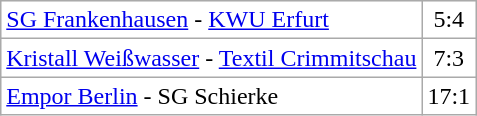<table class="wikitable">
<tr align="left" valign="top" bgcolor="#ffffff">
<td><a href='#'>SG Frankenhausen</a> - <a href='#'>KWU Erfurt</a></td>
<td align="center">5:4</td>
</tr>
<tr align="left" valign="top" bgcolor="#ffffff">
<td><a href='#'>Kristall Weißwasser</a> - <a href='#'>Textil Crimmitschau</a></td>
<td align="center">7:3</td>
</tr>
<tr align="left" valign="top" bgcolor="#ffffff">
<td><a href='#'>Empor Berlin</a> - SG Schierke</td>
<td align="center">17:1</td>
</tr>
</table>
